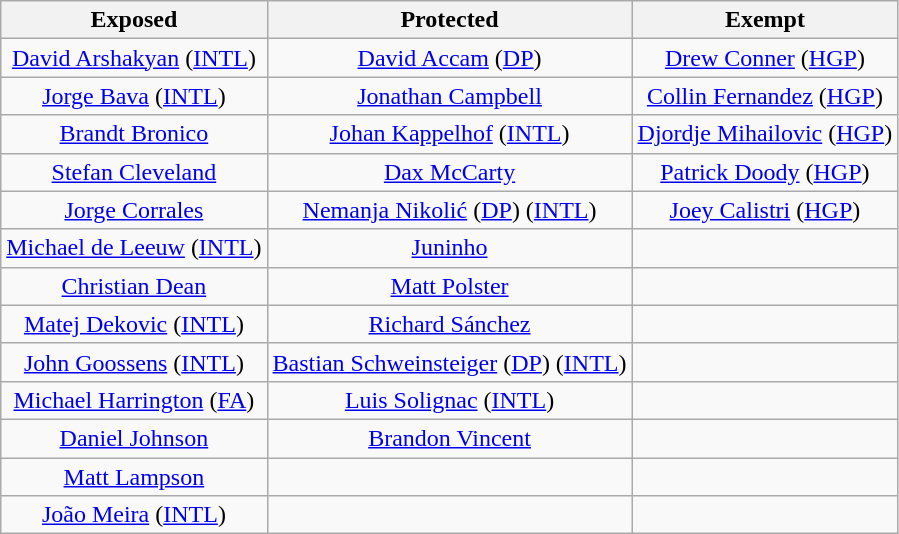<table class="wikitable" style="text-align:center">
<tr>
<th>Exposed</th>
<th>Protected</th>
<th>Exempt</th>
</tr>
<tr>
<td><a href='#'>David Arshakyan</a> (<a href='#'>INTL</a>)</td>
<td><a href='#'>David Accam</a> (<a href='#'>DP</a>)</td>
<td><a href='#'>Drew Conner</a> (<a href='#'>HGP</a>)</td>
</tr>
<tr>
<td><a href='#'>Jorge Bava</a> (<a href='#'>INTL</a>)</td>
<td><a href='#'>Jonathan Campbell</a></td>
<td><a href='#'>Collin Fernandez</a> (<a href='#'>HGP</a>)</td>
</tr>
<tr>
<td><a href='#'>Brandt Bronico</a></td>
<td><a href='#'>Johan Kappelhof</a> (<a href='#'>INTL</a>)</td>
<td><a href='#'>Djordje Mihailovic</a> (<a href='#'>HGP</a>)</td>
</tr>
<tr>
<td><a href='#'>Stefan Cleveland</a></td>
<td><a href='#'>Dax McCarty</a></td>
<td><a href='#'>Patrick Doody</a> (<a href='#'>HGP</a>)</td>
</tr>
<tr>
<td><a href='#'>Jorge Corrales</a></td>
<td><a href='#'>Nemanja Nikolić</a> (<a href='#'>DP</a>) (<a href='#'>INTL</a>)</td>
<td><a href='#'>Joey Calistri</a> (<a href='#'>HGP</a>)</td>
</tr>
<tr>
<td><a href='#'>Michael de Leeuw</a> (<a href='#'>INTL</a>)</td>
<td><a href='#'>Juninho</a></td>
<td></td>
</tr>
<tr>
<td><a href='#'>Christian Dean</a></td>
<td><a href='#'>Matt Polster</a></td>
<td></td>
</tr>
<tr>
<td><a href='#'>Matej Dekovic</a> (<a href='#'>INTL</a>)</td>
<td><a href='#'>Richard Sánchez</a></td>
<td></td>
</tr>
<tr>
<td><a href='#'>John Goossens</a> (<a href='#'>INTL</a>)</td>
<td><a href='#'>Bastian Schweinsteiger</a> (<a href='#'>DP</a>) (<a href='#'>INTL</a>)</td>
<td></td>
</tr>
<tr>
<td><a href='#'>Michael Harrington</a> (<a href='#'>FA</a>)</td>
<td><a href='#'>Luis Solignac</a> (<a href='#'>INTL</a>)</td>
<td></td>
</tr>
<tr>
<td><a href='#'>Daniel Johnson</a></td>
<td><a href='#'>Brandon Vincent</a></td>
<td></td>
</tr>
<tr>
<td><a href='#'>Matt Lampson</a></td>
<td></td>
<td></td>
</tr>
<tr>
<td><a href='#'>João Meira</a> (<a href='#'>INTL</a>)</td>
<td></td>
<td></td>
</tr>
</table>
